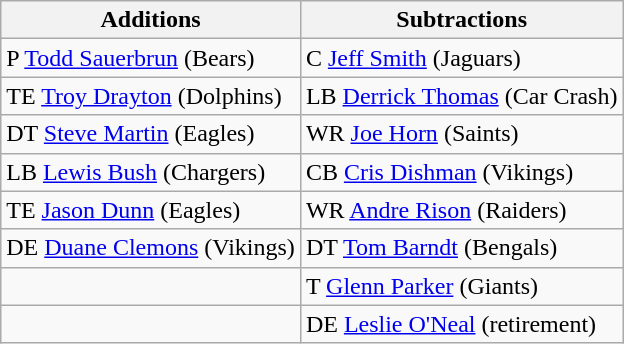<table class="wikitable">
<tr>
<th>Additions</th>
<th>Subtractions</th>
</tr>
<tr>
<td>P <a href='#'>Todd Sauerbrun</a> (Bears)</td>
<td>C <a href='#'>Jeff Smith</a> (Jaguars)</td>
</tr>
<tr>
<td>TE <a href='#'>Troy Drayton</a> (Dolphins)</td>
<td>LB <a href='#'>Derrick Thomas</a> (Car Crash)</td>
</tr>
<tr>
<td>DT <a href='#'>Steve Martin</a> (Eagles)</td>
<td>WR <a href='#'>Joe Horn</a> (Saints)</td>
</tr>
<tr>
<td>LB <a href='#'>Lewis Bush</a> (Chargers)</td>
<td>CB <a href='#'>Cris Dishman</a> (Vikings)</td>
</tr>
<tr>
<td>TE <a href='#'>Jason Dunn</a> (Eagles)</td>
<td>WR <a href='#'>Andre Rison</a> (Raiders)</td>
</tr>
<tr>
<td>DE <a href='#'>Duane Clemons</a> (Vikings)</td>
<td>DT <a href='#'>Tom Barndt</a> (Bengals)</td>
</tr>
<tr>
<td></td>
<td>T <a href='#'>Glenn Parker</a> (Giants)</td>
</tr>
<tr>
<td></td>
<td>DE <a href='#'>Leslie O'Neal</a> (retirement)</td>
</tr>
</table>
